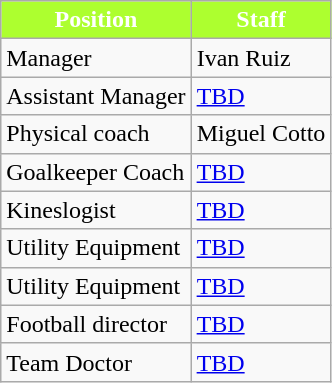<table class="wikitable">
<tr>
<th style="color:White; background:#ADFF2F;">Position</th>
<th style="color:White; background:#ADFF2F;">Staff</th>
</tr>
<tr>
<td>Manager</td>
<td> Ivan Ruiz</td>
</tr>
<tr>
<td>Assistant Manager</td>
<td> <a href='#'>TBD</a></td>
</tr>
<tr>
<td>Physical coach</td>
<td> Miguel Cotto</td>
</tr>
<tr>
<td>Goalkeeper Coach</td>
<td> <a href='#'>TBD</a></td>
</tr>
<tr>
<td>Kineslogist</td>
<td>  <a href='#'>TBD</a></td>
</tr>
<tr>
<td>Utility Equipment</td>
<td> <a href='#'>TBD</a></td>
</tr>
<tr>
<td>Utility Equipment</td>
<td> <a href='#'>TBD</a></td>
</tr>
<tr>
<td>Football director</td>
<td> <a href='#'>TBD</a></td>
</tr>
<tr>
<td>Team Doctor</td>
<td> <a href='#'>TBD</a></td>
</tr>
</table>
